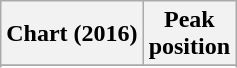<table class="wikitable sortable">
<tr>
<th>Chart (2016)</th>
<th>Peak<br>position</th>
</tr>
<tr>
</tr>
<tr>
</tr>
</table>
